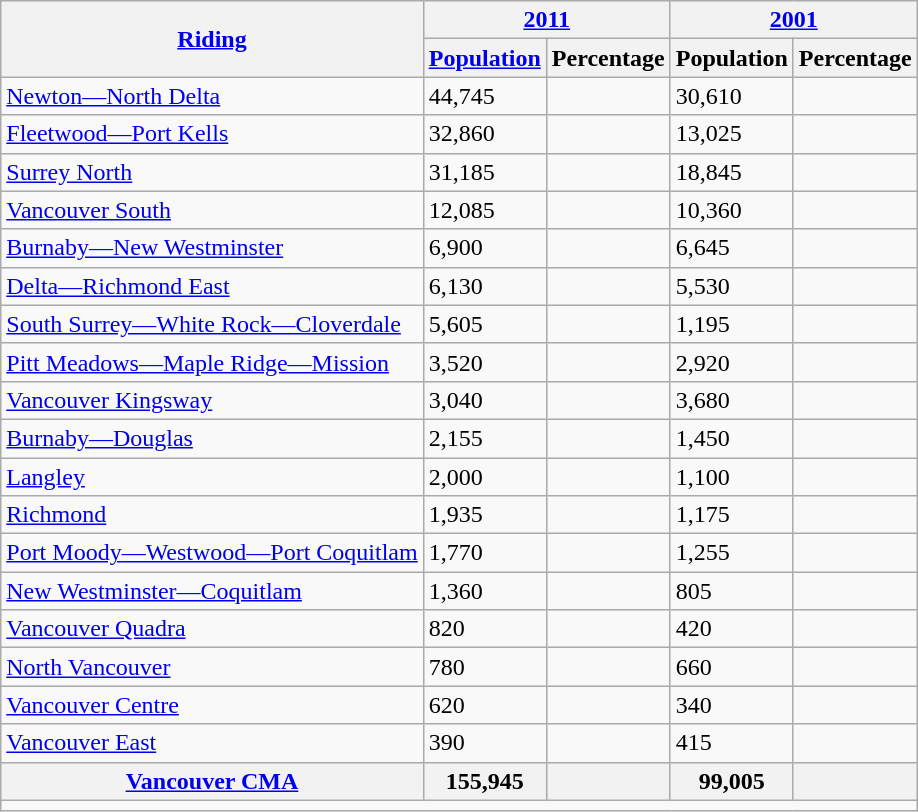<table class="wikitable sortable">
<tr>
<th rowspan="2"><a href='#'>Riding</a></th>
<th colspan="2"><a href='#'>2011</a></th>
<th colspan="2"><a href='#'>2001</a></th>
</tr>
<tr>
<th><a href='#'>Population</a></th>
<th>Percentage</th>
<th>Population</th>
<th>Percentage</th>
</tr>
<tr>
<td><a href='#'>Newton—North Delta</a></td>
<td>44,745</td>
<td></td>
<td>30,610</td>
<td></td>
</tr>
<tr>
<td><a href='#'>Fleetwood—Port Kells</a></td>
<td>32,860</td>
<td></td>
<td>13,025</td>
<td></td>
</tr>
<tr>
<td><a href='#'>Surrey North</a></td>
<td>31,185</td>
<td></td>
<td>18,845</td>
<td></td>
</tr>
<tr>
<td><a href='#'>Vancouver South</a></td>
<td>12,085</td>
<td></td>
<td>10,360</td>
<td></td>
</tr>
<tr>
<td><a href='#'>Burnaby—New Westminster</a></td>
<td>6,900</td>
<td></td>
<td>6,645</td>
<td></td>
</tr>
<tr>
<td><a href='#'>Delta—Richmond East</a></td>
<td>6,130</td>
<td></td>
<td>5,530</td>
<td></td>
</tr>
<tr>
<td><a href='#'>South Surrey—White Rock—Cloverdale</a></td>
<td>5,605</td>
<td></td>
<td>1,195</td>
<td></td>
</tr>
<tr>
<td><a href='#'>Pitt Meadows—Maple Ridge—Mission</a></td>
<td>3,520</td>
<td></td>
<td>2,920</td>
<td></td>
</tr>
<tr>
<td><a href='#'>Vancouver Kingsway</a></td>
<td>3,040</td>
<td></td>
<td>3,680</td>
<td></td>
</tr>
<tr>
<td><a href='#'>Burnaby—Douglas</a></td>
<td>2,155</td>
<td></td>
<td>1,450</td>
<td></td>
</tr>
<tr>
<td><a href='#'>Langley</a></td>
<td>2,000</td>
<td></td>
<td>1,100</td>
<td></td>
</tr>
<tr>
<td><a href='#'>Richmond</a></td>
<td>1,935</td>
<td></td>
<td>1,175</td>
<td></td>
</tr>
<tr>
<td><a href='#'>Port Moody—Westwood—Port Coquitlam</a></td>
<td>1,770</td>
<td></td>
<td>1,255</td>
<td></td>
</tr>
<tr>
<td><a href='#'>New Westminster—Coquitlam</a></td>
<td>1,360</td>
<td></td>
<td>805</td>
<td></td>
</tr>
<tr>
<td><a href='#'>Vancouver Quadra</a></td>
<td>820</td>
<td></td>
<td>420</td>
<td></td>
</tr>
<tr>
<td><a href='#'>North Vancouver</a></td>
<td>780</td>
<td></td>
<td>660</td>
<td></td>
</tr>
<tr>
<td><a href='#'>Vancouver Centre</a></td>
<td>620</td>
<td></td>
<td>340</td>
<td></td>
</tr>
<tr>
<td><a href='#'>Vancouver East</a></td>
<td>390</td>
<td></td>
<td>415</td>
<td></td>
</tr>
<tr class="sortbottom">
<th><a href='#'>Vancouver CMA</a></th>
<th>155,945</th>
<th></th>
<th>99,005</th>
<th></th>
</tr>
<tr class="sortbottom">
<td colspan="5"></td>
</tr>
</table>
